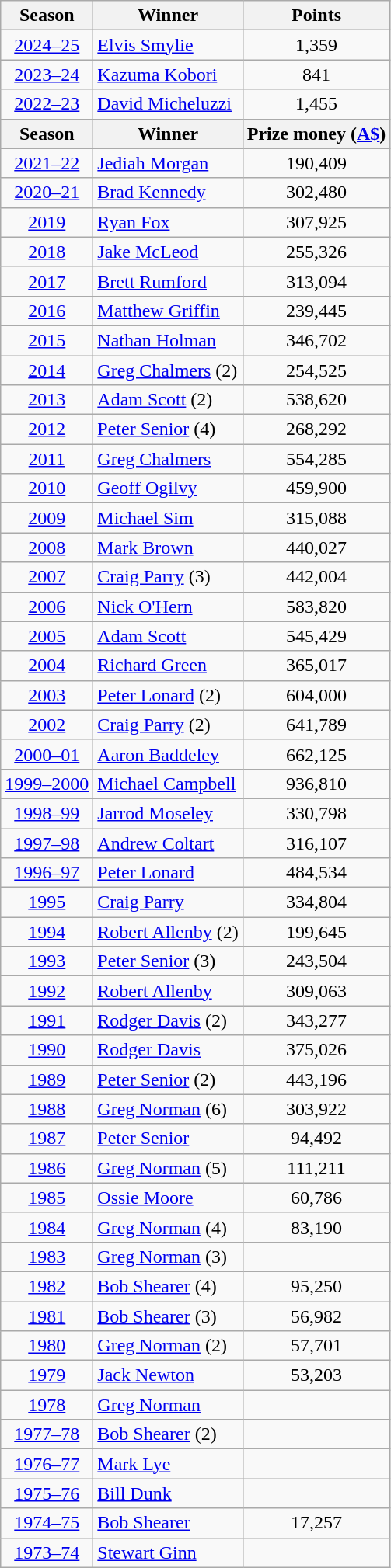<table class="wikitable">
<tr>
<th>Season</th>
<th>Winner</th>
<th>Points</th>
</tr>
<tr>
<td align=center><a href='#'>2024–25</a></td>
<td> <a href='#'>Elvis Smylie</a></td>
<td align=center>1,359</td>
</tr>
<tr>
<td align=center><a href='#'>2023–24</a></td>
<td> <a href='#'>Kazuma Kobori</a></td>
<td align=center>841</td>
</tr>
<tr>
<td align=center><a href='#'>2022–23</a></td>
<td> <a href='#'>David Micheluzzi</a></td>
<td align=center>1,455</td>
</tr>
<tr>
<th>Season</th>
<th>Winner</th>
<th>Prize money (<a href='#'>A$</a>)</th>
</tr>
<tr>
<td align=center><a href='#'>2021–22</a></td>
<td> <a href='#'>Jediah Morgan</a></td>
<td align=center>190,409</td>
</tr>
<tr>
<td align=center><a href='#'>2020–21</a></td>
<td> <a href='#'>Brad Kennedy</a></td>
<td align=center>302,480</td>
</tr>
<tr>
<td align=center><a href='#'>2019</a></td>
<td> <a href='#'>Ryan Fox</a></td>
<td align=center>307,925</td>
</tr>
<tr>
<td align=center><a href='#'>2018</a></td>
<td> <a href='#'>Jake McLeod</a></td>
<td align=center>255,326</td>
</tr>
<tr>
<td align=center><a href='#'>2017</a></td>
<td> <a href='#'>Brett Rumford</a></td>
<td align=center>313,094</td>
</tr>
<tr>
<td align=center><a href='#'>2016</a></td>
<td> <a href='#'>Matthew Griffin</a></td>
<td align=center>239,445</td>
</tr>
<tr>
<td align=center><a href='#'>2015</a></td>
<td> <a href='#'>Nathan Holman</a></td>
<td align=center>346,702</td>
</tr>
<tr>
<td align=center><a href='#'>2014</a></td>
<td> <a href='#'>Greg Chalmers</a> (2)</td>
<td align=center>254,525</td>
</tr>
<tr>
<td align=center><a href='#'>2013</a></td>
<td> <a href='#'>Adam Scott</a> (2)</td>
<td align=center>538,620</td>
</tr>
<tr>
<td align=center><a href='#'>2012</a></td>
<td> <a href='#'>Peter Senior</a> (4)</td>
<td align=center>268,292</td>
</tr>
<tr>
<td align=center><a href='#'>2011</a></td>
<td> <a href='#'>Greg Chalmers</a></td>
<td align=center>554,285</td>
</tr>
<tr>
<td align=center><a href='#'>2010</a></td>
<td> <a href='#'>Geoff Ogilvy</a></td>
<td align=center>459,900</td>
</tr>
<tr>
<td align=center><a href='#'>2009</a></td>
<td> <a href='#'>Michael Sim</a></td>
<td align=center>315,088</td>
</tr>
<tr>
<td align=center><a href='#'>2008</a></td>
<td> <a href='#'>Mark Brown</a></td>
<td align=center>440,027</td>
</tr>
<tr>
<td align=center><a href='#'>2007</a></td>
<td> <a href='#'>Craig Parry</a> (3)</td>
<td align=center>442,004</td>
</tr>
<tr>
<td align=center><a href='#'>2006</a></td>
<td> <a href='#'>Nick O'Hern</a></td>
<td align=center>583,820</td>
</tr>
<tr>
<td align=center><a href='#'>2005</a></td>
<td> <a href='#'>Adam Scott</a></td>
<td align=center>545,429</td>
</tr>
<tr>
<td align=center><a href='#'>2004</a></td>
<td> <a href='#'>Richard Green</a></td>
<td align=center>365,017</td>
</tr>
<tr>
<td align=center><a href='#'>2003</a></td>
<td> <a href='#'>Peter Lonard</a> (2)</td>
<td align=center>604,000</td>
</tr>
<tr>
<td align=center><a href='#'>2002</a></td>
<td> <a href='#'>Craig Parry</a> (2)</td>
<td align=center>641,789</td>
</tr>
<tr>
<td align=center><a href='#'>2000–01</a></td>
<td> <a href='#'>Aaron Baddeley</a></td>
<td align=center>662,125</td>
</tr>
<tr>
<td align=center><a href='#'>1999–2000</a></td>
<td> <a href='#'>Michael Campbell</a></td>
<td align=center>936,810</td>
</tr>
<tr>
<td align=center><a href='#'>1998–99</a></td>
<td> <a href='#'>Jarrod Moseley</a></td>
<td align=center>330,798</td>
</tr>
<tr>
<td align=center><a href='#'>1997–98</a></td>
<td> <a href='#'>Andrew Coltart</a></td>
<td align=center>316,107</td>
</tr>
<tr>
<td align=center><a href='#'>1996–97</a></td>
<td> <a href='#'>Peter Lonard</a></td>
<td align=center>484,534</td>
</tr>
<tr>
<td align=center><a href='#'>1995</a></td>
<td> <a href='#'>Craig Parry</a></td>
<td align=center>334,804</td>
</tr>
<tr>
<td align=center><a href='#'>1994</a></td>
<td> <a href='#'>Robert Allenby</a> (2)</td>
<td align=center>199,645</td>
</tr>
<tr>
<td align=center><a href='#'>1993</a></td>
<td> <a href='#'>Peter Senior</a> (3)</td>
<td align=center>243,504</td>
</tr>
<tr>
<td align=center><a href='#'>1992</a></td>
<td> <a href='#'>Robert Allenby</a></td>
<td align=center>309,063</td>
</tr>
<tr>
<td align=center><a href='#'>1991</a></td>
<td> <a href='#'>Rodger Davis</a> (2)</td>
<td align=center>343,277</td>
</tr>
<tr>
<td align=center><a href='#'>1990</a></td>
<td> <a href='#'>Rodger Davis</a></td>
<td align=center>375,026</td>
</tr>
<tr>
<td align=center><a href='#'>1989</a></td>
<td> <a href='#'>Peter Senior</a> (2)</td>
<td align=center>443,196</td>
</tr>
<tr>
<td align=center><a href='#'>1988</a></td>
<td> <a href='#'>Greg Norman</a> (6)</td>
<td align=center>303,922</td>
</tr>
<tr>
<td align=center><a href='#'>1987</a></td>
<td> <a href='#'>Peter Senior</a></td>
<td align=center>94,492</td>
</tr>
<tr>
<td align=center><a href='#'>1986</a></td>
<td> <a href='#'>Greg Norman</a> (5)</td>
<td align=center>111,211</td>
</tr>
<tr>
<td align=center><a href='#'>1985</a></td>
<td> <a href='#'>Ossie Moore</a></td>
<td align=center>60,786</td>
</tr>
<tr>
<td align=center><a href='#'>1984</a></td>
<td> <a href='#'>Greg Norman</a> (4)</td>
<td align=center>83,190</td>
</tr>
<tr>
<td align=center><a href='#'>1983</a></td>
<td> <a href='#'>Greg Norman</a> (3)</td>
<td align=center></td>
</tr>
<tr>
<td align=center><a href='#'>1982</a></td>
<td> <a href='#'>Bob Shearer</a> (4)</td>
<td align=center>95,250</td>
</tr>
<tr>
<td align=center><a href='#'>1981</a></td>
<td> <a href='#'>Bob Shearer</a> (3)</td>
<td align=center>56,982</td>
</tr>
<tr>
<td align=center><a href='#'>1980</a></td>
<td> <a href='#'>Greg Norman</a> (2)</td>
<td align=center>57,701</td>
</tr>
<tr>
<td align=center><a href='#'>1979</a></td>
<td> <a href='#'>Jack Newton</a></td>
<td align=center>53,203</td>
</tr>
<tr>
<td align=center><a href='#'>1978</a></td>
<td> <a href='#'>Greg Norman</a></td>
<td align=center></td>
</tr>
<tr>
<td align=center><a href='#'>1977–78</a></td>
<td> <a href='#'>Bob Shearer</a> (2)</td>
<td align=center></td>
</tr>
<tr>
<td align=center><a href='#'>1976–77</a></td>
<td> <a href='#'>Mark Lye</a></td>
<td align=center></td>
</tr>
<tr>
<td align=center><a href='#'>1975–76</a></td>
<td> <a href='#'>Bill Dunk</a></td>
<td align=center></td>
</tr>
<tr>
<td align=center><a href='#'>1974–75</a></td>
<td> <a href='#'>Bob Shearer</a></td>
<td align=center>17,257</td>
</tr>
<tr>
<td align=center><a href='#'>1973–74</a></td>
<td> <a href='#'>Stewart Ginn</a></td>
<td align=center></td>
</tr>
</table>
